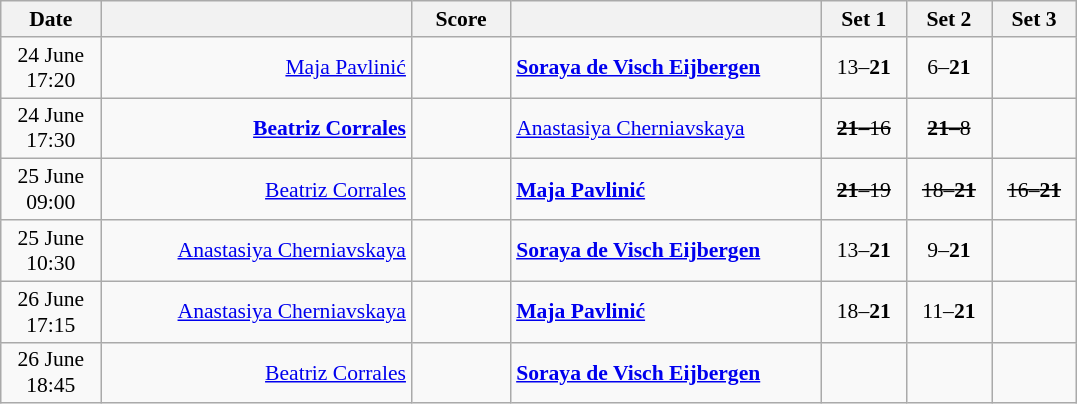<table class="wikitable" style="text-align: center; font-size:90% ">
<tr>
<th width="60">Date</th>
<th align="right" width="200"></th>
<th width="60">Score</th>
<th align="left" width="200"></th>
<th width="50">Set 1</th>
<th width="50">Set 2</th>
<th width="50">Set 3</th>
</tr>
<tr>
<td>24 June<br>17:20</td>
<td align="right"><a href='#'>Maja Pavlinić</a> </td>
<td align="center"></td>
<td align="left"><strong> <a href='#'>Soraya de Visch Eijbergen</a></strong></td>
<td>13–<strong>21</strong></td>
<td>6–<strong>21</strong></td>
<td></td>
</tr>
<tr>
<td>24 June<br>17:30</td>
<td align="right"><strong><a href='#'>Beatriz Corrales</a> </strong></td>
<td align="center"><s></s></td>
<td align="left"> <a href='#'>Anastasiya Cherniavskaya</a></td>
<td><s><strong>21</strong>–16</s></td>
<td><s><strong>21</strong>–8</s></td>
<td></td>
</tr>
<tr>
<td>25 June<br>09:00</td>
<td align="right"><a href='#'>Beatriz Corrales</a> </td>
<td align="center"><s></s></td>
<td align="left"><strong> <a href='#'>Maja Pavlinić</a></strong></td>
<td><s><strong>21</strong>–19</s></td>
<td><s>18–<strong>21</strong></s></td>
<td><s>16–<strong>21</strong></s></td>
</tr>
<tr>
<td>25 June<br>10:30</td>
<td align="right"><a href='#'>Anastasiya Cherniavskaya</a> </td>
<td align="center"></td>
<td align="left"><strong> <a href='#'>Soraya de Visch Eijbergen</a></strong></td>
<td>13–<strong>21</strong></td>
<td>9–<strong>21</strong></td>
<td></td>
</tr>
<tr>
<td>26 June<br>17:15</td>
<td align="right"><a href='#'>Anastasiya Cherniavskaya</a> </td>
<td align="center"></td>
<td align="left"><strong> <a href='#'>Maja Pavlinić</a></strong></td>
<td>18–<strong>21</strong></td>
<td>11–<strong>21</strong></td>
<td></td>
</tr>
<tr>
<td>26 June<br>18:45</td>
<td align="right"><a href='#'>Beatriz Corrales</a> </td>
<td align="center"></td>
<td align="left"><strong> <a href='#'>Soraya de Visch Eijbergen</a></strong></td>
<td></td>
<td></td>
<td></td>
</tr>
</table>
